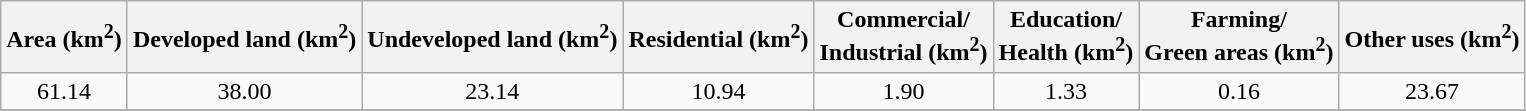<table class="wikitable" style="text-align: center;">
<tr>
<th>Area (km<sup>2</sup>)</th>
<th>Developed land (km<sup>2</sup>)</th>
<th>Undeveloped land (km<sup>2</sup>)</th>
<th>Residential (km<sup>2</sup>)</th>
<th>Commercial/<br> Industrial (km<sup>2</sup>)</th>
<th>Education/<br> Health (km<sup>2</sup>)</th>
<th>Farming/<br> Green areas (km<sup>2</sup>)</th>
<th>Other uses (km<sup>2</sup>)</th>
</tr>
<tr>
<td>61.14</td>
<td>38.00</td>
<td>23.14</td>
<td>10.94</td>
<td>1.90</td>
<td>1.33</td>
<td>0.16</td>
<td>23.67</td>
</tr>
<tr>
</tr>
</table>
